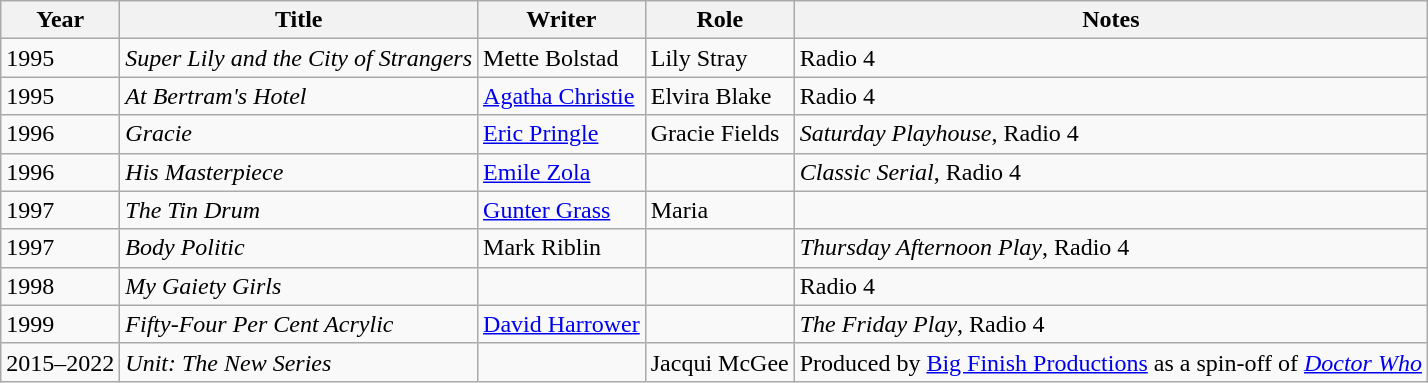<table class="wikitable sortable">
<tr>
<th>Year</th>
<th>Title</th>
<th>Writer</th>
<th>Role</th>
<th class="unsortable">Notes</th>
</tr>
<tr>
<td>1995</td>
<td><em>Super Lily and the City of Strangers</em></td>
<td>Mette Bolstad</td>
<td>Lily Stray</td>
<td>Radio 4</td>
</tr>
<tr>
<td>1995</td>
<td><em>At Bertram's Hotel</em></td>
<td><a href='#'>Agatha Christie</a></td>
<td>Elvira Blake</td>
<td>Radio 4</td>
</tr>
<tr>
<td>1996</td>
<td><em>Gracie</em></td>
<td><a href='#'>Eric Pringle</a></td>
<td>Gracie Fields</td>
<td><em>Saturday Playhouse</em>, Radio 4</td>
</tr>
<tr>
<td>1996</td>
<td><em>His Masterpiece</em></td>
<td><a href='#'>Emile Zola</a></td>
<td></td>
<td><em>Classic Serial</em>, Radio 4</td>
</tr>
<tr>
<td>1997</td>
<td><em>The Tin Drum</em></td>
<td><a href='#'>Gunter Grass</a></td>
<td>Maria</td>
<td></td>
</tr>
<tr>
<td>1997</td>
<td><em>Body Politic</em></td>
<td>Mark Riblin</td>
<td></td>
<td><em>Thursday Afternoon Play</em>, Radio 4</td>
</tr>
<tr>
<td>1998</td>
<td><em>My Gaiety Girls</em></td>
<td></td>
<td></td>
<td>Radio 4</td>
</tr>
<tr>
<td>1999</td>
<td><em>Fifty-Four Per Cent Acrylic</em></td>
<td><a href='#'>David Harrower</a></td>
<td></td>
<td><em>The Friday Play</em>, Radio 4</td>
</tr>
<tr>
<td>2015–2022</td>
<td><em>Unit: The New Series</em></td>
<td></td>
<td>Jacqui McGee</td>
<td>Produced by <a href='#'>Big Finish Productions</a> as a spin-off of <em><a href='#'>Doctor Who</a></em></td>
</tr>
</table>
